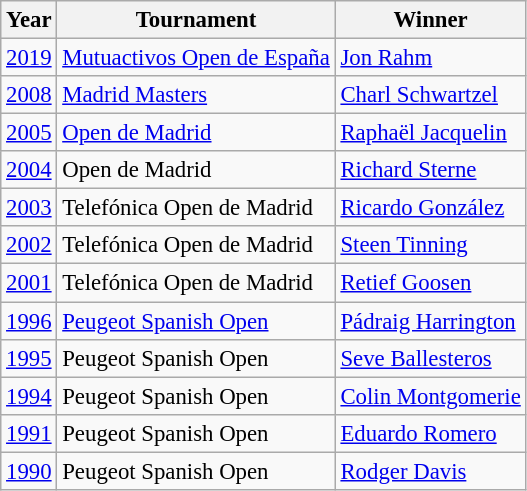<table class=wikitable style="font-size:95%">
<tr>
<th>Year</th>
<th>Tournament</th>
<th>Winner</th>
</tr>
<tr>
<td><a href='#'>2019</a></td>
<td><a href='#'>Mutuactivos Open de España</a></td>
<td> <a href='#'>Jon Rahm</a></td>
</tr>
<tr>
<td><a href='#'>2008</a></td>
<td><a href='#'>Madrid Masters</a></td>
<td> <a href='#'>Charl Schwartzel</a></td>
</tr>
<tr>
<td><a href='#'>2005</a></td>
<td><a href='#'>Open de Madrid</a></td>
<td> <a href='#'>Raphaël Jacquelin</a></td>
</tr>
<tr>
<td><a href='#'>2004</a></td>
<td>Open de Madrid</td>
<td> <a href='#'>Richard Sterne</a></td>
</tr>
<tr>
<td><a href='#'>2003</a></td>
<td>Telefónica Open de Madrid</td>
<td> <a href='#'>Ricardo González</a></td>
</tr>
<tr>
<td><a href='#'>2002</a></td>
<td>Telefónica Open de Madrid</td>
<td> <a href='#'>Steen Tinning</a></td>
</tr>
<tr>
<td><a href='#'>2001</a></td>
<td>Telefónica Open de Madrid</td>
<td> <a href='#'>Retief Goosen</a></td>
</tr>
<tr>
<td><a href='#'>1996</a></td>
<td><a href='#'>Peugeot Spanish Open</a></td>
<td> <a href='#'>Pádraig Harrington</a></td>
</tr>
<tr>
<td><a href='#'>1995</a></td>
<td>Peugeot Spanish Open</td>
<td> <a href='#'>Seve Ballesteros</a></td>
</tr>
<tr>
<td><a href='#'>1994</a></td>
<td>Peugeot Spanish Open</td>
<td> <a href='#'>Colin Montgomerie</a></td>
</tr>
<tr>
<td><a href='#'>1991</a></td>
<td>Peugeot Spanish Open</td>
<td> <a href='#'>Eduardo Romero</a></td>
</tr>
<tr>
<td><a href='#'>1990</a></td>
<td>Peugeot Spanish Open</td>
<td> <a href='#'>Rodger Davis</a></td>
</tr>
</table>
